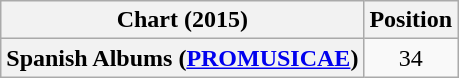<table class="wikitable sortable plainrowheaders" style="text-align:center">
<tr>
<th scope="col">Chart (2015)</th>
<th scope="col">Position</th>
</tr>
<tr>
<th scope="row">Spanish Albums (<a href='#'>PROMUSICAE</a>)</th>
<td>34</td>
</tr>
</table>
